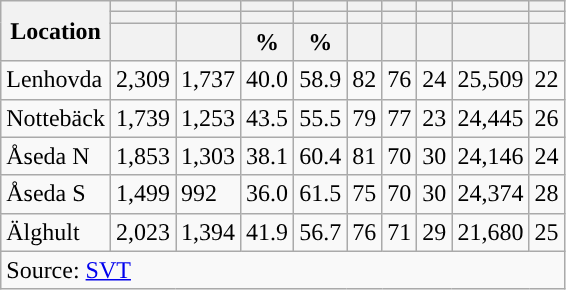<table role="presentation" class="wikitable sortable mw-collapsible">
<tr>
<th rowspan="3">Location</th>
<th></th>
<th></th>
<th></th>
<th></th>
<th></th>
<th></th>
<th></th>
<th></th>
<th></th>
</tr>
<tr>
<th></th>
<th></th>
<th style="background:"></th>
<th style="background:"></th>
<th></th>
<th></th>
<th></th>
<th></th>
<th></th>
</tr>
<tr>
<th data-sort-type="number"></th>
<th data-sort-type="number"></th>
<th data-sort-type="number">%</th>
<th data-sort-type="number">%</th>
<th data-sort-type="number"></th>
<th data-sort-type="number"></th>
<th data-sort-type="number"></th>
<th data-sort-type="number"></th>
<th data-sort-type="number"></th>
</tr>
<tr>
<td align="left">Lenhovda</td>
<td>2,309</td>
<td>1,737</td>
<td>40.0</td>
<td>58.9</td>
<td>82</td>
<td>76</td>
<td>24</td>
<td>25,509</td>
<td>22</td>
</tr>
<tr>
<td align="left">Nottebäck</td>
<td>1,739</td>
<td>1,253</td>
<td>43.5</td>
<td>55.5</td>
<td>79</td>
<td>77</td>
<td>23</td>
<td>24,445</td>
<td>26</td>
</tr>
<tr>
<td align="left">Åseda N</td>
<td>1,853</td>
<td>1,303</td>
<td>38.1</td>
<td>60.4</td>
<td>81</td>
<td>70</td>
<td>30</td>
<td>24,146</td>
<td>24</td>
</tr>
<tr>
<td align="left">Åseda S</td>
<td>1,499</td>
<td>992</td>
<td>36.0</td>
<td>61.5</td>
<td>75</td>
<td>70</td>
<td>30</td>
<td>24,374</td>
<td>28</td>
</tr>
<tr>
<td align="left">Älghult</td>
<td>2,023</td>
<td>1,394</td>
<td>41.9</td>
<td>56.7</td>
<td>76</td>
<td>71</td>
<td>29</td>
<td>21,680</td>
<td>25</td>
</tr>
<tr>
<td colspan="10" align="left">Source: <a href='#'>SVT</a></td>
</tr>
</table>
